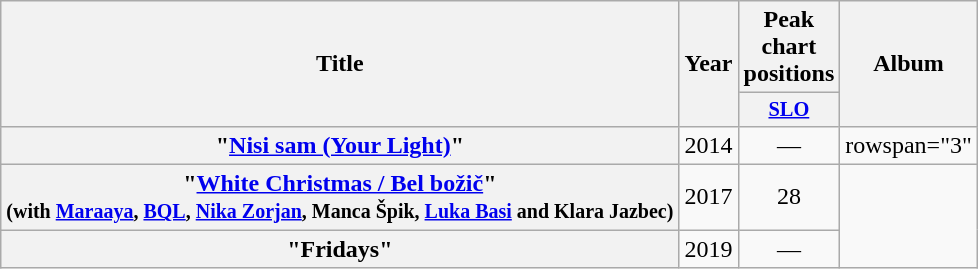<table class="wikitable plainrowheaders" style="text-align:center;">
<tr>
<th scope="col" rowspan="2">Title</th>
<th scope="col" rowspan="2">Year</th>
<th scope="col" colspan="1">Peak chart positions</th>
<th scope="col" rowspan="2">Album</th>
</tr>
<tr>
<th scope="col" style="width:3em; font-size:85%;"><a href='#'>SLO</a></th>
</tr>
<tr>
<th scope="row">"<a href='#'>Nisi sam (Your Light)</a>"</th>
<td rowspan="1">2014</td>
<td>—</td>
<td>rowspan="3" </td>
</tr>
<tr>
<th scope="row">"<a href='#'>White Christmas / Bel božič</a>"<br><small>(with <a href='#'>Maraaya</a>, <a href='#'>BQL</a>, <a href='#'>Nika Zorjan</a>, Manca Špik, <a href='#'>Luka Basi</a> and Klara Jazbec)</small></th>
<td rowspan="1">2017</td>
<td>28</td>
</tr>
<tr>
<th scope="row">"Fridays"</th>
<td rowspan="1">2019</td>
<td>—</td>
</tr>
</table>
